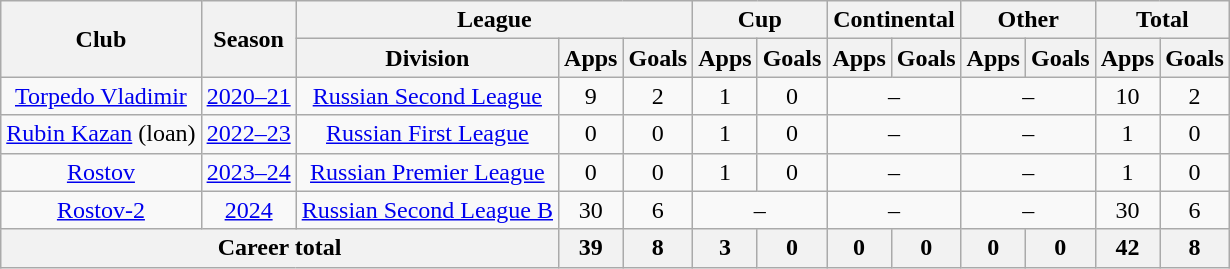<table class="wikitable" style="text-align: center;">
<tr>
<th rowspan=2>Club</th>
<th rowspan=2>Season</th>
<th colspan=3>League</th>
<th colspan=2>Cup</th>
<th colspan=2>Continental</th>
<th colspan=2>Other</th>
<th colspan=2>Total</th>
</tr>
<tr>
<th>Division</th>
<th>Apps</th>
<th>Goals</th>
<th>Apps</th>
<th>Goals</th>
<th>Apps</th>
<th>Goals</th>
<th>Apps</th>
<th>Goals</th>
<th>Apps</th>
<th>Goals</th>
</tr>
<tr>
<td><a href='#'>Torpedo Vladimir</a></td>
<td><a href='#'>2020–21</a></td>
<td><a href='#'>Russian Second League</a></td>
<td>9</td>
<td>2</td>
<td>1</td>
<td>0</td>
<td colspan=2>–</td>
<td colspan=2>–</td>
<td>10</td>
<td>2</td>
</tr>
<tr>
<td><a href='#'>Rubin Kazan</a> (loan)</td>
<td><a href='#'>2022–23</a></td>
<td><a href='#'>Russian First League</a></td>
<td>0</td>
<td>0</td>
<td>1</td>
<td>0</td>
<td colspan=2>–</td>
<td colspan=2>–</td>
<td>1</td>
<td>0</td>
</tr>
<tr>
<td><a href='#'>Rostov</a></td>
<td><a href='#'>2023–24</a></td>
<td><a href='#'>Russian Premier League</a></td>
<td>0</td>
<td>0</td>
<td>1</td>
<td>0</td>
<td colspan=2>–</td>
<td colspan=2>–</td>
<td>1</td>
<td>0</td>
</tr>
<tr>
<td><a href='#'>Rostov-2</a></td>
<td><a href='#'>2024</a></td>
<td><a href='#'>Russian Second League B</a></td>
<td>30</td>
<td>6</td>
<td colspan=2>–</td>
<td colspan=2>–</td>
<td colspan=2>–</td>
<td>30</td>
<td>6</td>
</tr>
<tr>
<th colspan=3>Career total</th>
<th>39</th>
<th>8</th>
<th>3</th>
<th>0</th>
<th>0</th>
<th>0</th>
<th>0</th>
<th>0</th>
<th>42</th>
<th>8</th>
</tr>
</table>
